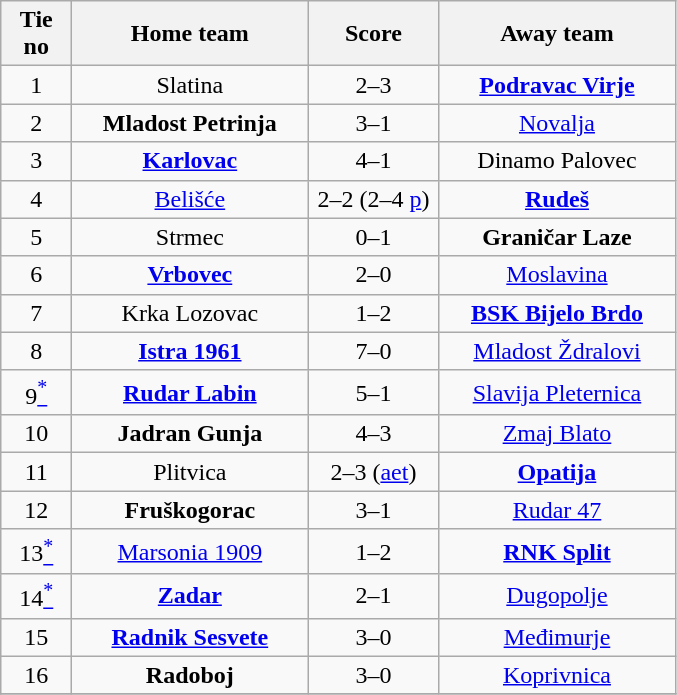<table class="wikitable" style="text-align: center">
<tr>
<th width=40>Tie no</th>
<th width=150>Home team</th>
<th width=80>Score</th>
<th width=150>Away team</th>
</tr>
<tr>
<td>1</td>
<td>Slatina</td>
<td>2–3</td>
<td><strong><a href='#'>Podravac Virje</a></strong></td>
</tr>
<tr>
<td>2</td>
<td><strong>Mladost Petrinja</strong></td>
<td>3–1</td>
<td><a href='#'>Novalja</a></td>
</tr>
<tr>
<td>3</td>
<td><strong><a href='#'>Karlovac</a></strong></td>
<td>4–1</td>
<td>Dinamo Palovec</td>
</tr>
<tr>
<td>4</td>
<td><a href='#'>Belišće</a></td>
<td>2–2 (2–4 <a href='#'>p</a>)</td>
<td><strong><a href='#'>Rudeš</a></strong></td>
</tr>
<tr>
<td>5</td>
<td>Strmec</td>
<td>0–1</td>
<td><strong>Graničar Laze</strong></td>
</tr>
<tr>
<td>6</td>
<td><strong><a href='#'>Vrbovec</a></strong></td>
<td>2–0</td>
<td><a href='#'>Moslavina</a></td>
</tr>
<tr>
<td>7</td>
<td>Krka Lozovac</td>
<td>1–2</td>
<td><strong><a href='#'>BSK Bijelo Brdo</a></strong></td>
</tr>
<tr>
<td>8</td>
<td><strong><a href='#'>Istra 1961</a></strong></td>
<td>7–0</td>
<td><a href='#'>Mladost Ždralovi</a></td>
</tr>
<tr>
<td>9<a href='#'><sup>*</sup></a></td>
<td><strong><a href='#'>Rudar Labin</a></strong></td>
<td>5–1</td>
<td><a href='#'>Slavija Pleternica</a></td>
</tr>
<tr>
<td>10</td>
<td><strong>Jadran Gunja</strong></td>
<td>4–3</td>
<td><a href='#'>Zmaj Blato</a></td>
</tr>
<tr>
<td>11</td>
<td>Plitvica</td>
<td>2–3 (<a href='#'>aet</a>)</td>
<td><strong><a href='#'>Opatija</a></strong></td>
</tr>
<tr>
<td>12</td>
<td><strong>Fruškogorac</strong></td>
<td>3–1</td>
<td><a href='#'>Rudar 47</a></td>
</tr>
<tr>
<td>13<a href='#'><sup>*</sup></a></td>
<td><a href='#'>Marsonia 1909</a></td>
<td>1–2</td>
<td><strong><a href='#'>RNK Split</a></strong></td>
</tr>
<tr>
<td>14<a href='#'><sup>*</sup></a></td>
<td><strong><a href='#'>Zadar</a></strong></td>
<td>2–1</td>
<td><a href='#'>Dugopolje</a></td>
</tr>
<tr>
<td>15</td>
<td><strong><a href='#'>Radnik Sesvete</a></strong></td>
<td>3–0</td>
<td><a href='#'>Međimurje</a></td>
</tr>
<tr>
<td>16</td>
<td><strong>Radoboj</strong></td>
<td>3–0</td>
<td><a href='#'>Koprivnica</a></td>
</tr>
<tr>
</tr>
</table>
